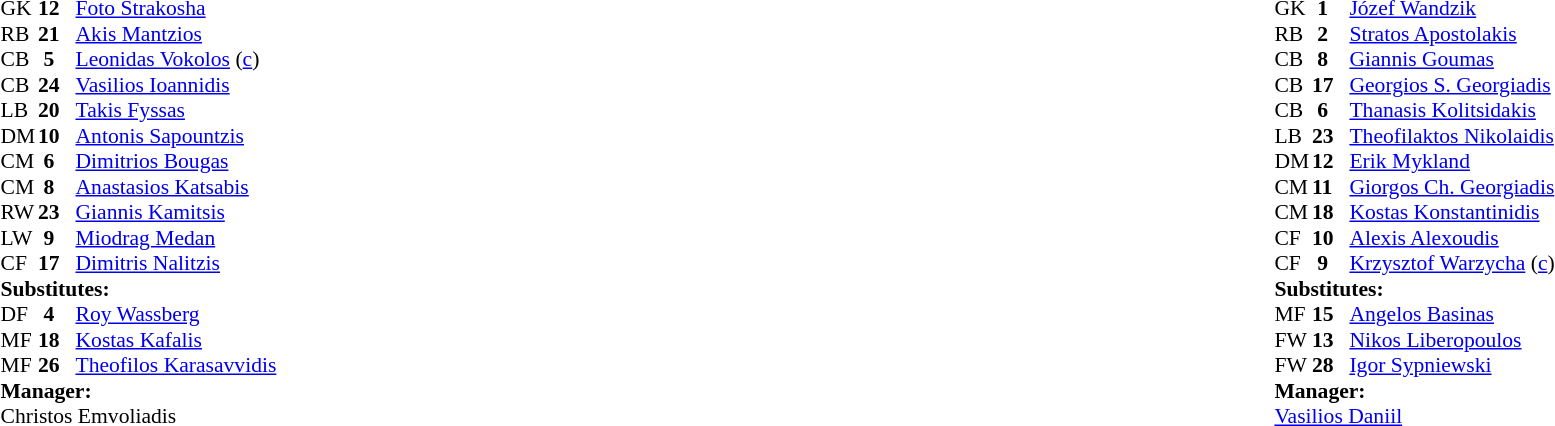<table width="100%">
<tr>
<td valign="top" width="50%"><br><table style="font-size: 90%" cellspacing="0" cellpadding="0">
<tr>
<th width="25"></th>
<th width="25"></th>
</tr>
<tr>
<td>GK</td>
<td><strong>12</strong></td>
<td> <a href='#'>Foto Strakosha</a></td>
</tr>
<tr>
<td>RB</td>
<td><strong>21</strong></td>
<td> <a href='#'>Akis Mantzios</a></td>
</tr>
<tr>
<td>CB</td>
<td><strong> 5</strong></td>
<td> <a href='#'>Leonidas Vokolos</a> (<a href='#'>c</a>)</td>
</tr>
<tr>
<td>CB</td>
<td><strong>24</strong></td>
<td> <a href='#'>Vasilios Ioannidis</a></td>
<td></td>
</tr>
<tr>
<td>LB</td>
<td><strong>20</strong></td>
<td> <a href='#'>Takis Fyssas</a></td>
</tr>
<tr>
<td>DM</td>
<td><strong>10</strong></td>
<td> <a href='#'>Antonis Sapountzis</a></td>
<td></td>
</tr>
<tr>
<td>CM</td>
<td><strong> 6</strong></td>
<td> <a href='#'>Dimitrios Bougas</a></td>
<td></td>
</tr>
<tr>
<td>CM</td>
<td><strong> 8</strong></td>
<td> <a href='#'>Anastasios Katsabis</a></td>
<td></td>
<td></td>
</tr>
<tr>
<td>RW</td>
<td><strong>23</strong></td>
<td> <a href='#'>Giannis Kamitsis</a></td>
<td></td>
</tr>
<tr>
<td>LW</td>
<td><strong> 9</strong></td>
<td> <a href='#'>Miodrag Medan</a></td>
<td></td>
<td></td>
</tr>
<tr>
<td>CF</td>
<td><strong>17</strong></td>
<td> <a href='#'>Dimitris Nalitzis</a></td>
<td></td>
<td></td>
</tr>
<tr>
<td colspan=4><strong>Substitutes:</strong></td>
</tr>
<tr>
<td>DF</td>
<td><strong> 4</strong></td>
<td> <a href='#'>Roy Wassberg</a></td>
<td></td>
<td></td>
</tr>
<tr>
<td>MF</td>
<td><strong>18</strong></td>
<td> <a href='#'>Kostas Kafalis</a></td>
<td></td>
<td></td>
</tr>
<tr>
<td>MF</td>
<td><strong>26</strong></td>
<td> <a href='#'>Theofilos Karasavvidis</a></td>
<td></td>
<td></td>
</tr>
<tr>
<td colspan=4><strong>Manager:</strong></td>
</tr>
<tr>
<td colspan="4"> Christos Emvoliadis</td>
</tr>
</table>
</td>
<td valign="top" width="50%"><br><table style="font-size: 90%" cellspacing="0" cellpadding="0" align="center">
<tr>
<th width="25"></th>
<th width="25"></th>
</tr>
<tr>
<td>GK</td>
<td><strong> 1</strong></td>
<td> <a href='#'>Józef Wandzik</a></td>
<td> </td>
</tr>
<tr>
<td>RB</td>
<td><strong> 2</strong></td>
<td> <a href='#'>Stratos Apostolakis</a></td>
<td></td>
<td></td>
</tr>
<tr>
<td>CB</td>
<td><strong> 8</strong></td>
<td> <a href='#'>Giannis Goumas</a></td>
</tr>
<tr>
<td>CB</td>
<td><strong>17</strong></td>
<td> <a href='#'>Georgios S. Georgiadis</a></td>
<td> </td>
</tr>
<tr>
<td>CB</td>
<td><strong> 6</strong></td>
<td> <a href='#'>Thanasis Kolitsidakis</a></td>
</tr>
<tr>
<td>LB</td>
<td><strong>23</strong></td>
<td> <a href='#'>Theofilaktos Nikolaidis</a></td>
</tr>
<tr>
<td>DM</td>
<td><strong>12</strong></td>
<td> <a href='#'>Erik Mykland</a></td>
<td> </td>
<td></td>
</tr>
<tr>
<td>CM</td>
<td><strong>11</strong></td>
<td> <a href='#'>Giorgos Ch. Georgiadis</a></td>
</tr>
<tr>
<td>CM</td>
<td><strong>18</strong></td>
<td> <a href='#'>Kostas Konstantinidis</a></td>
</tr>
<tr>
<td>CF</td>
<td><strong>10</strong></td>
<td> <a href='#'>Alexis Alexoudis</a></td>
<td></td>
<td></td>
</tr>
<tr>
<td>CF</td>
<td><strong> 9</strong></td>
<td> <a href='#'>Krzysztof Warzycha</a> (<a href='#'>c</a>)</td>
</tr>
<tr>
<td colspan=4><strong>Substitutes:</strong></td>
</tr>
<tr>
<td>MF</td>
<td><strong>15</strong></td>
<td> <a href='#'>Angelos Basinas</a></td>
<td></td>
<td></td>
</tr>
<tr>
<td>FW</td>
<td><strong>13</strong></td>
<td> <a href='#'>Nikos Liberopoulos</a></td>
<td></td>
<td></td>
</tr>
<tr>
<td>FW</td>
<td><strong>28</strong></td>
<td> <a href='#'>Igor Sypniewski</a></td>
<td></td>
<td></td>
</tr>
<tr>
<td colspan=4><strong>Manager:</strong></td>
</tr>
<tr>
<td colspan="4"> <a href='#'>Vasilios Daniil</a></td>
</tr>
</table>
</td>
</tr>
</table>
